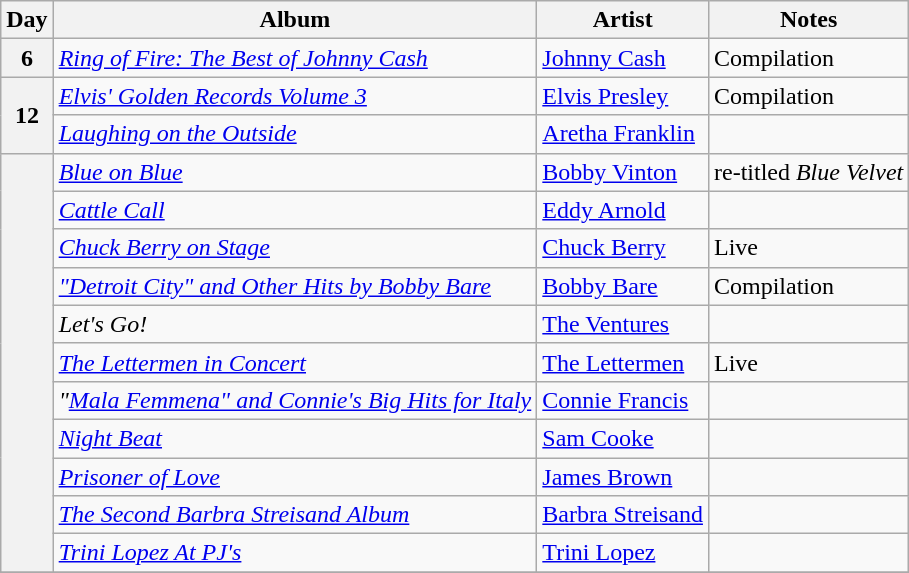<table class="wikitable sortable">
<tr>
<th scope="col">Day</th>
<th scope="col">Album</th>
<th scope="col">Artist</th>
<th scope="col" class="unsortable">Notes</th>
</tr>
<tr>
<th scope="row">6</th>
<td><em><a href='#'>Ring of Fire: The Best of Johnny Cash</a></em></td>
<td><a href='#'>Johnny Cash</a></td>
<td>Compilation</td>
</tr>
<tr>
<th scope="row" rowspan="2">12</th>
<td><em><a href='#'>Elvis' Golden Records Volume 3</a></em></td>
<td><a href='#'>Elvis Presley</a></td>
<td>Compilation</td>
</tr>
<tr>
<td><em><a href='#'>Laughing on the Outside</a></em></td>
<td><a href='#'>Aretha Franklin</a></td>
<td></td>
</tr>
<tr>
<th scope="row" rowspan="11"></th>
<td><em><a href='#'>Blue on Blue</a></em></td>
<td><a href='#'>Bobby Vinton</a></td>
<td>re-titled <em>Blue Velvet</em></td>
</tr>
<tr>
<td><em><a href='#'>Cattle Call</a></em></td>
<td><a href='#'>Eddy Arnold</a></td>
<td></td>
</tr>
<tr>
<td><em><a href='#'>Chuck Berry on Stage</a></em></td>
<td><a href='#'>Chuck Berry</a></td>
<td>Live</td>
</tr>
<tr>
<td><em><a href='#'>"Detroit City" and Other Hits by Bobby Bare</a></em></td>
<td><a href='#'>Bobby Bare</a></td>
<td>Compilation</td>
</tr>
<tr>
<td><em>Let's Go!</em></td>
<td><a href='#'>The Ventures</a></td>
<td></td>
</tr>
<tr>
<td><em><a href='#'>The Lettermen in Concert</a></em></td>
<td><a href='#'>The Lettermen</a></td>
<td>Live</td>
</tr>
<tr>
<td><em>"<a href='#'>Mala Femmena" and Connie's Big Hits for Italy</a></em></td>
<td><a href='#'>Connie Francis</a></td>
<td></td>
</tr>
<tr>
<td><em><a href='#'>Night Beat</a></em></td>
<td><a href='#'>Sam Cooke</a></td>
<td></td>
</tr>
<tr>
<td><em><a href='#'>Prisoner of Love</a></em></td>
<td><a href='#'>James Brown</a></td>
<td></td>
</tr>
<tr>
<td><em><a href='#'>The Second Barbra Streisand Album</a></em></td>
<td><a href='#'>Barbra Streisand</a></td>
<td></td>
</tr>
<tr>
<td><a href='#'><em>Trini Lopez At PJ's</em></a></td>
<td><a href='#'>Trini Lopez</a></td>
<td></td>
</tr>
<tr>
</tr>
</table>
